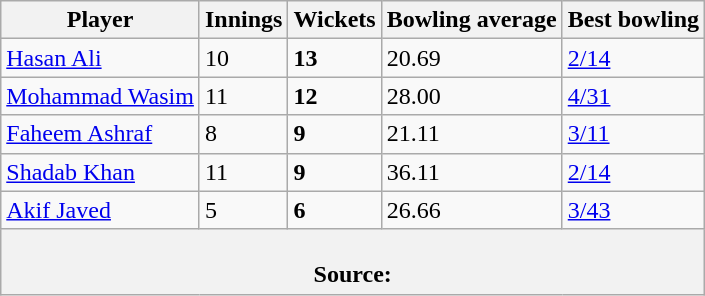<table class="wikitable sortable">
<tr>
<th class="unsortable">Player</th>
<th>Innings</th>
<th>Wickets</th>
<th>Bowling average</th>
<th>Best bowling</th>
</tr>
<tr>
<td><a href='#'>Hasan Ali</a></td>
<td>10</td>
<td><strong>13</strong></td>
<td>20.69</td>
<td><a href='#'>2/14</a></td>
</tr>
<tr>
<td><a href='#'>Mohammad Wasim</a></td>
<td>11</td>
<td><strong>12</strong></td>
<td>28.00</td>
<td><a href='#'>4/31</a></td>
</tr>
<tr>
<td><a href='#'>Faheem Ashraf</a></td>
<td>8</td>
<td><strong>9</strong></td>
<td>21.11</td>
<td><a href='#'>3/11</a></td>
</tr>
<tr>
<td><a href='#'>Shadab Khan</a></td>
<td>11</td>
<td><strong>9</strong></td>
<td>36.11</td>
<td><a href='#'>2/14</a></td>
</tr>
<tr>
<td><a href='#'>Akif Javed</a></td>
<td>5</td>
<td><strong>6</strong></td>
<td>26.66</td>
<td><a href='#'>3/43</a></td>
</tr>
<tr>
<th colspan="5"><br>Source: </th>
</tr>
</table>
